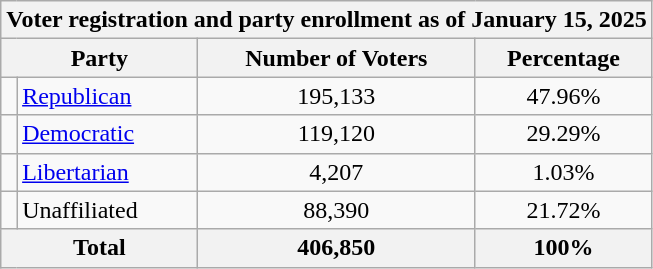<table class=wikitable>
<tr>
<th colspan = 6>Voter registration and party enrollment as of January 15, 2025</th>
</tr>
<tr>
<th colspan = 2>Party</th>
<th>Number of Voters</th>
<th>Percentage</th>
</tr>
<tr>
<td></td>
<td><a href='#'>Republican</a></td>
<td align = center>195,133</td>
<td align = center>47.96%</td>
</tr>
<tr>
<td></td>
<td><a href='#'>Democratic</a></td>
<td align = center>119,120</td>
<td align = center>29.29%</td>
</tr>
<tr>
<td></td>
<td><a href='#'>Libertarian</a></td>
<td align = center>4,207</td>
<td align = center>1.03%</td>
</tr>
<tr>
<td></td>
<td>Unaffiliated</td>
<td align = center>88,390</td>
<td align = center>21.72%</td>
</tr>
<tr>
<th colspan = 2>Total</th>
<th align = center>406,850</th>
<th align = center>100%</th>
</tr>
</table>
